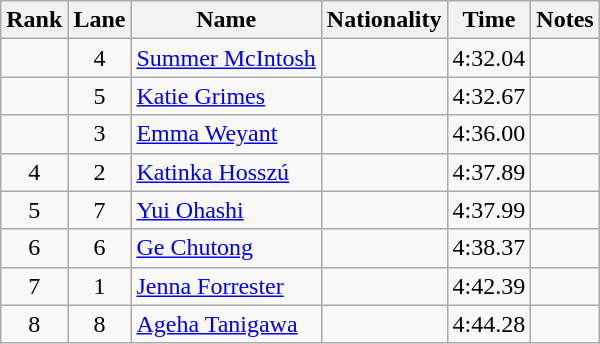<table class="wikitable sortable" style="text-align:center">
<tr>
<th>Rank</th>
<th>Lane</th>
<th>Name</th>
<th>Nationality</th>
<th>Time</th>
<th>Notes</th>
</tr>
<tr>
<td></td>
<td>4</td>
<td align=left><a href='#'>Summer McIntosh</a></td>
<td align=left></td>
<td>4:32.04</td>
<td></td>
</tr>
<tr>
<td></td>
<td>5</td>
<td align=left><a href='#'>Katie Grimes</a></td>
<td align=left></td>
<td>4:32.67</td>
<td></td>
</tr>
<tr>
<td></td>
<td>3</td>
<td align=left><a href='#'>Emma Weyant</a></td>
<td align=left></td>
<td>4:36.00</td>
<td></td>
</tr>
<tr>
<td>4</td>
<td>2</td>
<td align=left><a href='#'>Katinka Hosszú</a></td>
<td align=left></td>
<td>4:37.89</td>
<td></td>
</tr>
<tr>
<td>5</td>
<td>7</td>
<td align=left><a href='#'>Yui Ohashi</a></td>
<td align=left></td>
<td>4:37.99</td>
<td></td>
</tr>
<tr>
<td>6</td>
<td>6</td>
<td align=left><a href='#'>Ge Chutong</a></td>
<td align=left></td>
<td>4:38.37</td>
<td></td>
</tr>
<tr>
<td>7</td>
<td>1</td>
<td align=left><a href='#'>Jenna Forrester</a></td>
<td align=left></td>
<td>4:42.39</td>
<td></td>
</tr>
<tr>
<td>8</td>
<td>8</td>
<td align=left><a href='#'>Ageha Tanigawa</a></td>
<td align=left></td>
<td>4:44.28</td>
<td></td>
</tr>
</table>
